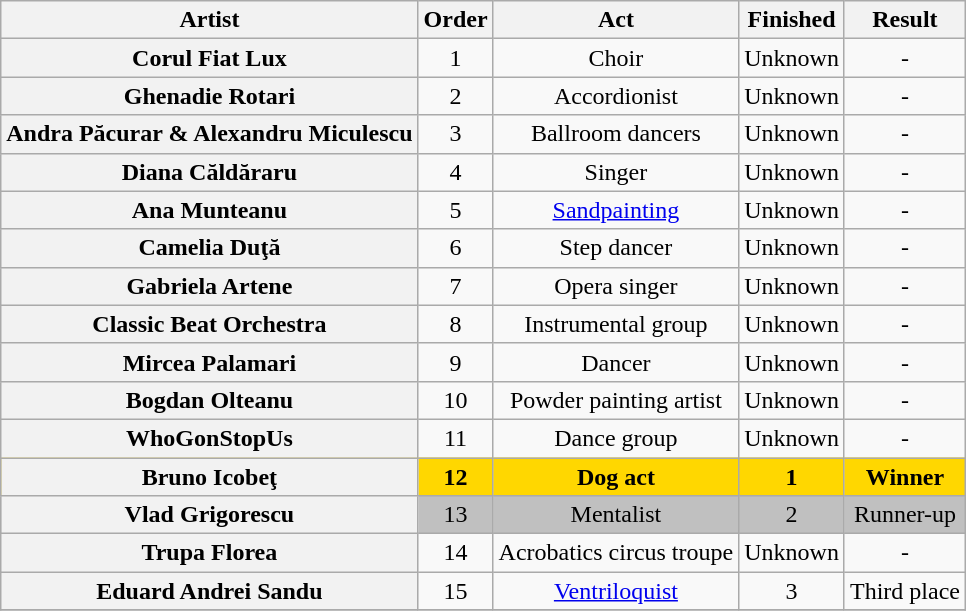<table class="wikitable plainrowheaders" style="text-align:center;">
<tr>
<th scope="col style="width:22em;">Artist</th>
<th scope="col style="width:1em;">Order</th>
<th scope="col style="width:23em;">Act</th>
<th scope="col style="width:6em;">Finished</th>
<th scope="col style="width:20em;">Result</th>
</tr>
<tr>
<th>Corul Fiat Lux</th>
<td>1</td>
<td>Choir</td>
<td>Unknown</td>
<td>-</td>
</tr>
<tr>
<th>Ghenadie Rotari</th>
<td>2</td>
<td>Accordionist</td>
<td>Unknown</td>
<td>-</td>
</tr>
<tr>
<th>Andra Păcurar & Alexandru Miculescu</th>
<td>3</td>
<td>Ballroom dancers</td>
<td>Unknown</td>
<td>-</td>
</tr>
<tr>
<th>Diana Căldăraru</th>
<td>4</td>
<td>Singer</td>
<td>Unknown</td>
<td>-</td>
</tr>
<tr>
<th>Ana Munteanu</th>
<td>5</td>
<td><a href='#'>Sandpainting</a></td>
<td>Unknown</td>
<td>-</td>
</tr>
<tr>
<th>Camelia Duţă</th>
<td>6</td>
<td>Step dancer</td>
<td>Unknown</td>
<td>-</td>
</tr>
<tr>
<th>Gabriela Artene</th>
<td>7</td>
<td>Opera singer</td>
<td>Unknown</td>
<td>-</td>
</tr>
<tr>
<th>Classic Beat Orchestra</th>
<td>8</td>
<td>Instrumental group</td>
<td>Unknown</td>
<td>-</td>
</tr>
<tr>
<th>Mircea Palamari</th>
<td>9</td>
<td>Dancer</td>
<td>Unknown</td>
<td>-</td>
</tr>
<tr>
<th>Bogdan Olteanu</th>
<td>10</td>
<td>Powder painting artist</td>
<td>Unknown</td>
<td>-</td>
</tr>
<tr>
<th>WhoGonStopUs</th>
<td>11</td>
<td>Dance group</td>
<td>Unknown</td>
<td>-</td>
</tr>
<tr style="background:gold;">
<th>Bruno Icobeţ</th>
<td><strong>12</strong></td>
<td><strong>Dog act</strong></td>
<td><strong>1</strong></td>
<td><strong>Winner</strong></td>
</tr>
<tr style="background:silver;">
<th>Vlad Grigorescu</th>
<td>13</td>
<td>Mentalist</td>
<td>2</td>
<td>Runner-up</td>
</tr>
<tr>
<th>Trupa Florea</th>
<td>14</td>
<td>Acrobatics circus troupe</td>
<td>Unknown</td>
<td>-</td>
</tr>
<tr>
<th>Eduard Andrei Sandu</th>
<td>15</td>
<td><a href='#'>Ventriloquist</a></td>
<td>3</td>
<td>Third place</td>
</tr>
<tr>
</tr>
</table>
